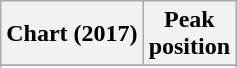<table class="wikitable sortable plainrowheaders" style="text-align:center">
<tr>
<th scope="col">Chart (2017)</th>
<th scope="col">Peak<br>position</th>
</tr>
<tr>
</tr>
<tr>
</tr>
</table>
